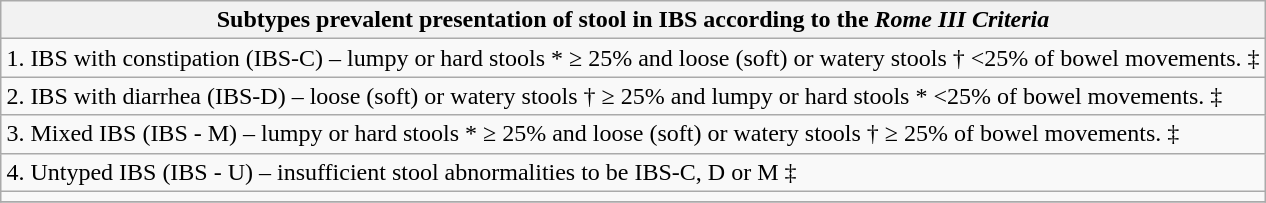<table class="wikitable" style="margin:auto;clear:both;">
<tr>
<th>Subtypes prevalent presentation of stool in IBS according to the <em>Rome III Criteria</em></th>
</tr>
<tr>
<td>1. IBS with constipation (IBS-C) – lumpy or hard stools * ≥ 25% and loose (soft) or watery stools † <25% of bowel movements. ‡</td>
</tr>
<tr>
<td>2. IBS with diarrhea (IBS-D) – loose (soft) or watery stools † ≥ 25% and lumpy or hard stools * <25% of bowel movements. ‡</td>
</tr>
<tr>
<td>3. Mixed IBS (IBS - M) – lumpy or hard stools * ≥ 25% and loose (soft) or watery stools † ≥ 25% of bowel movements. ‡</td>
</tr>
<tr>
<td>4. Untyped IBS (IBS - U) – insufficient stool abnormalities to be IBS-C, D or M ‡</td>
</tr>
<tr>
<td></td>
</tr>
<tr>
</tr>
</table>
